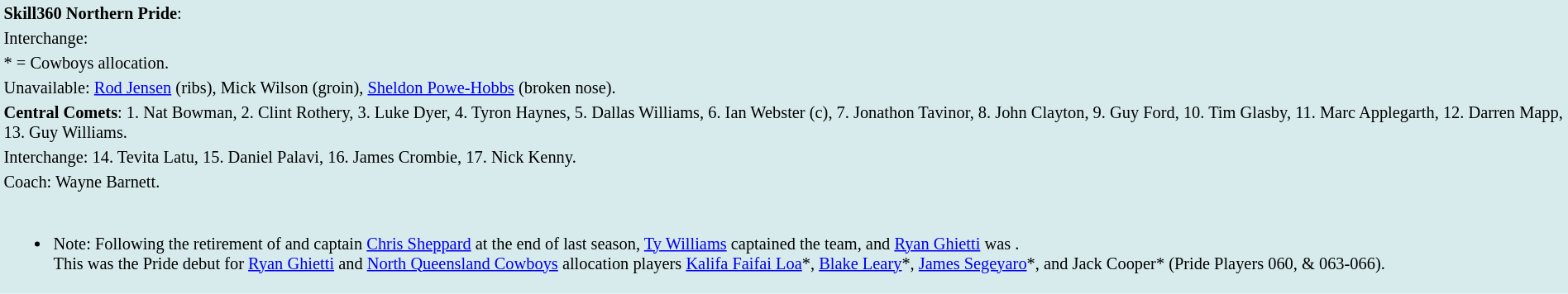<table style="background:#d7ebed; font-size:85%; width:100%;">
<tr>
<td><strong>Skill360 Northern Pride</strong>:             </td>
</tr>
<tr>
<td>Interchange:    </td>
</tr>
<tr>
<td>* = Cowboys allocation.</td>
</tr>
<tr>
<td>Unavailable: <a href='#'>Rod Jensen</a> (ribs), Mick Wilson (groin), <a href='#'>Sheldon Powe-Hobbs</a> (broken nose).</td>
</tr>
<tr>
<td><strong>Central Comets</strong>: 1. Nat Bowman, 2. Clint Rothery, 3. Luke Dyer, 4. Tyron Haynes, 5. Dallas Williams, 6. Ian Webster (c), 7. Jonathon Tavinor, 8. John Clayton, 9. Guy Ford, 10. Tim Glasby, 11. Marc Applegarth, 12. Darren Mapp, 13. Guy Williams.</td>
</tr>
<tr>
<td>Interchange: 14. Tevita Latu, 15. Daniel Palavi, 16. James Crombie, 17. Nick Kenny.</td>
</tr>
<tr>
<td>Coach: Wayne Barnett.</td>
</tr>
<tr>
<td><br><ul><li>Note: Following the retirement of  and captain <a href='#'>Chris Sheppard</a> at the end of last season, <a href='#'>Ty Williams</a> captained the team, and <a href='#'>Ryan Ghietti</a> was .<br>This was the Pride debut for <a href='#'>Ryan Ghietti</a> and <a href='#'>North Queensland Cowboys</a> allocation players <a href='#'>Kalifa Faifai Loa</a>*, <a href='#'>Blake Leary</a>*, <a href='#'>James Segeyaro</a>*, and Jack Cooper* (Pride Players 060, & 063-066).</li></ul></td>
</tr>
</table>
